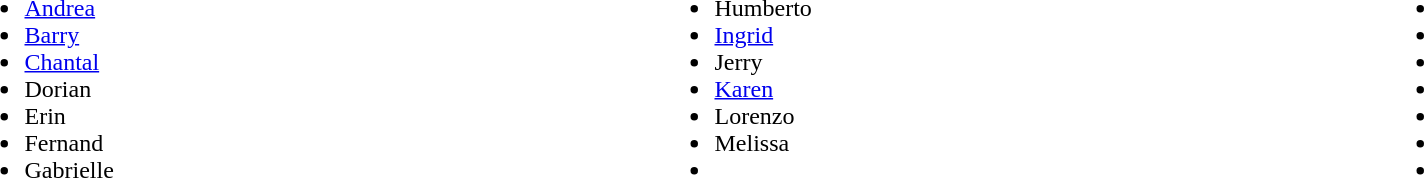<table width="90%">
<tr>
<td><br><ul><li><a href='#'>Andrea</a></li><li><a href='#'>Barry</a></li><li><a href='#'>Chantal</a></li><li>Dorian</li><li>Erin</li><li>Fernand</li><li>Gabrielle</li></ul></td>
<td><br><ul><li>Humberto</li><li><a href='#'>Ingrid</a></li><li>Jerry</li><li><a href='#'>Karen</a></li><li>Lorenzo</li><li>Melissa</li><li></li></ul></td>
<td><br><ul><li></li><li></li><li></li><li></li><li></li><li></li><li></li></ul></td>
</tr>
</table>
